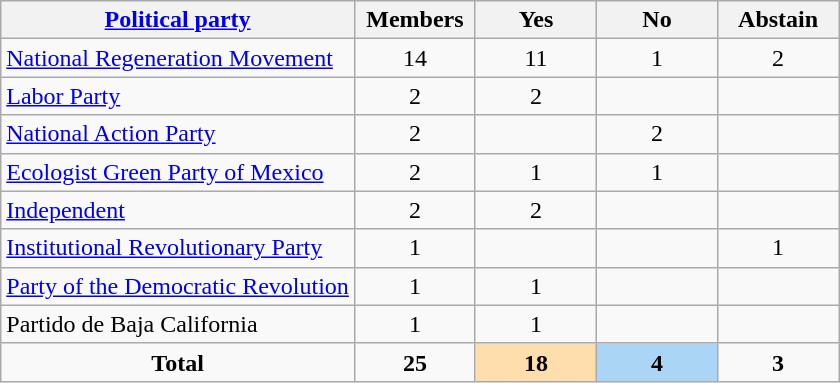<table class="wikitable">
<tr>
<th><a href='#'>Political party</a></th>
<th style="width:55pt;">Members</th>
<th style="width:55pt;">Yes</th>
<th style="width:55pt;">No</th>
<th style="width:55pt;">Abstain</th>
</tr>
<tr>
<td align="left"> <a href='#'>National Regeneration Movement</a></td>
<td style="text-align:center;">14</td>
<td style="text-align:center;">11</td>
<td style="text-align:center;">1</td>
<td style="text-align:center;">2</td>
</tr>
<tr>
<td align="left"> <a href='#'>Labor Party</a></td>
<td style="text-align:center;">2</td>
<td style="text-align:center;">2</td>
<td style="text-align:center;"></td>
<td style="text-align:center;"></td>
</tr>
<tr>
<td align="left"> <a href='#'>National Action Party</a></td>
<td style="text-align:center;">2</td>
<td style="text-align:center;"></td>
<td style="text-align:center;">2</td>
<td style="text-align:center;"></td>
</tr>
<tr>
<td align="left"> <a href='#'>Ecologist Green Party of Mexico</a></td>
<td style="text-align:center;">2</td>
<td style="text-align:center;">1</td>
<td style="text-align:center;">1</td>
<td style="text-align:center;"></td>
</tr>
<tr>
<td align="left"> <a href='#'>Independent</a></td>
<td style="text-align:center;">2</td>
<td style="text-align:center;">2</td>
<td style="text-align:center;"></td>
<td style="text-align:center;"></td>
</tr>
<tr>
<td align="left"> <a href='#'>Institutional Revolutionary Party</a></td>
<td style="text-align:center;">1</td>
<td style="text-align:center;"></td>
<td style="text-align:center;"></td>
<td style="text-align:center;">1</td>
</tr>
<tr>
<td align="left"> <a href='#'>Party of the Democratic Revolution</a></td>
<td style="text-align:center;">1</td>
<td style="text-align:center;">1</td>
<td style="text-align:center;"></td>
<td style="text-align:center;"></td>
</tr>
<tr>
<td align="left"> Partido de Baja California</td>
<td style="text-align:center;">1</td>
<td style="text-align:center;">1</td>
<td style="text-align:center;"></td>
<td style="text-align:center;"></td>
</tr>
<tr>
<td style="text-align:center;"><strong>Total</strong></td>
<td style="text-align:center;"><strong>25</strong></td>
<th style="background:#ffdead;"><strong>18</strong></th>
<th style="background:#abd5f5;"><strong>4</strong></th>
<td style="text-align:center;"><strong>3</strong></td>
</tr>
</table>
